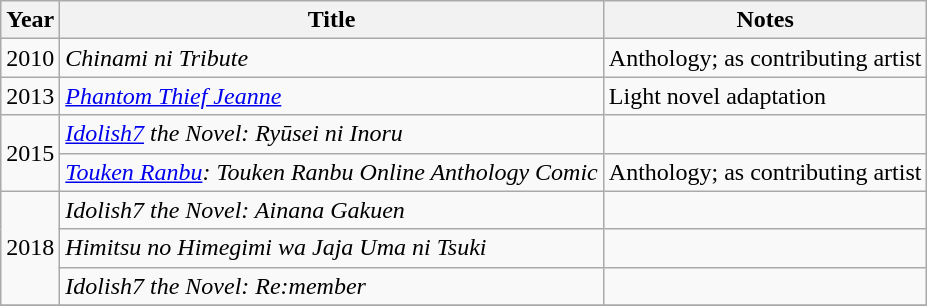<table class="wikitable sortable">
<tr>
<th>Year</th>
<th>Title</th>
<th class="unsortable">Notes</th>
</tr>
<tr>
<td>2010</td>
<td><em>Chinami ni Tribute</em></td>
<td>Anthology; as contributing artist</td>
</tr>
<tr>
<td>2013</td>
<td><em><a href='#'>Phantom Thief Jeanne</a></em></td>
<td>Light novel adaptation</td>
</tr>
<tr>
<td rowspan="2">2015</td>
<td><em><a href='#'>Idolish7</a> the Novel: Ryūsei ni Inoru</em></td>
<td></td>
</tr>
<tr>
<td><em><a href='#'>Touken Ranbu</a>: Touken Ranbu Online Anthology Comic</em></td>
<td>Anthology; as contributing artist</td>
</tr>
<tr>
<td rowspan="3">2018</td>
<td><em>Idolish7 the Novel: Ainana Gakuen</em></td>
<td></td>
</tr>
<tr>
<td><em>Himitsu no Himegimi wa Jaja Uma ni Tsuki</em></td>
<td></td>
</tr>
<tr>
<td><em>Idolish7 the Novel: Re:member</em></td>
<td></td>
</tr>
<tr>
</tr>
</table>
